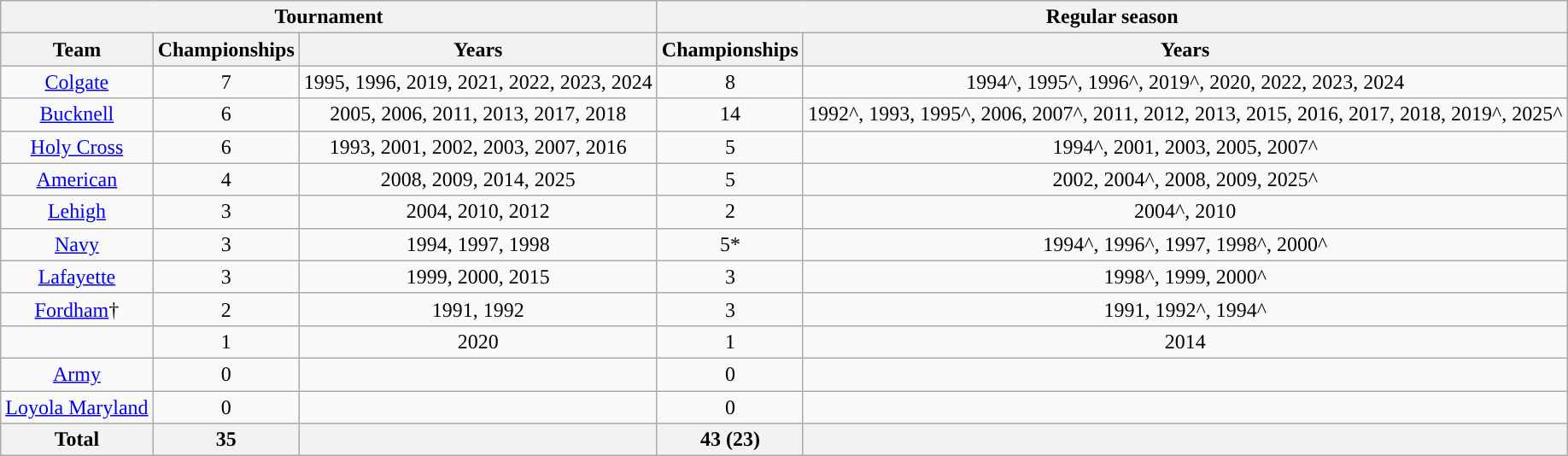<table class="wikitable sortable" style="text-align:center">
<tr>
<th colspan=3>Tournament</th>
<th colspan=3>Regular season</th>
</tr>
<tr>
<th width=px>Team</th>
<th width=px>Championships</th>
<th width=px>Years</th>
<th width=px>Championships</th>
<th width=px>Years</th>
</tr>
<tr>
<td><a href='#'>Colgate</a></td>
<td align=center>7</td>
<td>1995, 1996, 2019, 2021, 2022, 2023, 2024</td>
<td align=center>8</td>
<td>1994^, 1995^, 1996^, 2019^, 2020, 2022, 2023, 2024</td>
</tr>
<tr>
<td><a href='#'>Bucknell</a></td>
<td align="center">6</td>
<td>2005, 2006, 2011, 2013, 2017, 2018</td>
<td align="center">14</td>
<td>1992^, 1993, 1995^, 2006, 2007^, 2011, 2012, 2013, 2015, 2016, 2017, 2018, 2019^, 2025^</td>
</tr>
<tr>
<td><a href='#'>Holy Cross</a></td>
<td align=center>6</td>
<td>1993, 2001, 2002, 2003, 2007, 2016</td>
<td align=center>5</td>
<td>1994^, 2001, 2003, 2005, 2007^</td>
</tr>
<tr>
<td><a href='#'>American</a></td>
<td align=center>4</td>
<td>2008, 2009, 2014, 2025</td>
<td align=center>5</td>
<td>2002, 2004^, 2008, 2009, 2025^</td>
</tr>
<tr>
<td><a href='#'>Lehigh</a></td>
<td align=center>3</td>
<td>2004, 2010, 2012</td>
<td align=center>2</td>
<td>2004^, 2010</td>
</tr>
<tr>
<td><a href='#'>Navy</a></td>
<td align=center>3</td>
<td>1994, 1997, 1998</td>
<td align=center>5*</td>
<td>1994^, 1996^, 1997, 1998^, 2000^</td>
</tr>
<tr>
<td><a href='#'>Lafayette</a></td>
<td align=center>3</td>
<td>1999, 2000, 2015</td>
<td align=center>3</td>
<td>1998^, 1999, 2000^</td>
</tr>
<tr>
<td><a href='#'>Fordham</a>†</td>
<td align=center>2</td>
<td>1991, 1992</td>
<td align=center>3</td>
<td>1991, 1992^, 1994^</td>
</tr>
<tr>
<td></td>
<td align=center>1</td>
<td>2020</td>
<td align=center>1</td>
<td>2014</td>
</tr>
<tr>
<td><a href='#'>Army</a></td>
<td align="center">0</td>
<td></td>
<td align=center>0</td>
<td></td>
</tr>
<tr>
<td><a href='#'>Loyola Maryland</a></td>
<td align=center>0</td>
<td></td>
<td align=center>0</td>
<td></td>
</tr>
<tr>
<th>Total</th>
<th>35</th>
<th></th>
<th>43 (23)</th>
<th></th>
</tr>
</table>
